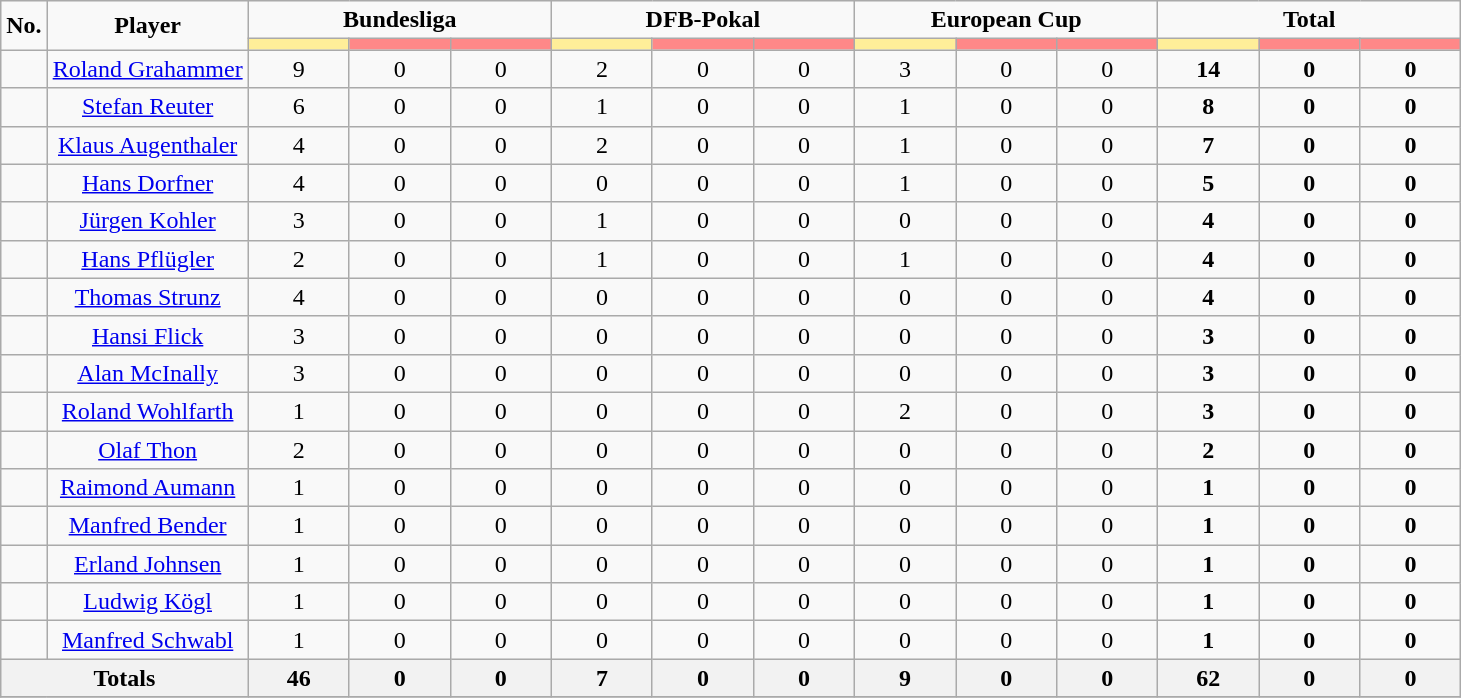<table class="wikitable" style="text-align:center;">
<tr style="text-align:center;">
<td rowspan="2"><strong>No.</strong></td>
<td rowspan="2"><strong>Player</strong></td>
<td colspan="3"><strong>Bundesliga</strong></td>
<td colspan="3"><strong>DFB-Pokal</strong></td>
<td colspan="3"><strong>European Cup</strong></td>
<td colspan="3"><strong>Total</strong></td>
</tr>
<tr>
<th style="width:60px; background:#fe9;"></th>
<th style="width:60px; background:#ff8888;"></th>
<th style="width:60px; background:#ff8888;"></th>
<th style="width:60px; background:#fe9;"></th>
<th style="width:60px; background:#ff8888;"></th>
<th style="width:60px; background:#ff8888;"></th>
<th style="width:60px; background:#fe9;"></th>
<th style="width:60px; background:#ff8888;"></th>
<th style="width:60px; background:#ff8888;"></th>
<th style="width:60px; background:#fe9;"></th>
<th style="width:60px; background:#ff8888;"></th>
<th style="width:60px; background:#ff8888;"></th>
</tr>
<tr>
<td></td>
<td><a href='#'>Roland Grahammer</a></td>
<td>9</td>
<td>0</td>
<td>0</td>
<td>2</td>
<td>0</td>
<td>0</td>
<td>3</td>
<td>0</td>
<td>0</td>
<td><strong>14</strong></td>
<td><strong>0</strong></td>
<td><strong>0</strong></td>
</tr>
<tr>
<td></td>
<td><a href='#'>Stefan Reuter</a></td>
<td>6</td>
<td>0</td>
<td>0</td>
<td>1</td>
<td>0</td>
<td>0</td>
<td>1</td>
<td>0</td>
<td>0</td>
<td><strong>8</strong></td>
<td><strong>0</strong></td>
<td><strong>0</strong></td>
</tr>
<tr>
<td></td>
<td><a href='#'>Klaus Augenthaler</a></td>
<td>4</td>
<td>0</td>
<td>0</td>
<td>2</td>
<td>0</td>
<td>0</td>
<td>1</td>
<td>0</td>
<td>0</td>
<td><strong>7</strong></td>
<td><strong>0</strong></td>
<td><strong>0</strong></td>
</tr>
<tr>
<td></td>
<td><a href='#'>Hans Dorfner</a></td>
<td>4</td>
<td>0</td>
<td>0</td>
<td>0</td>
<td>0</td>
<td>0</td>
<td>1</td>
<td>0</td>
<td>0</td>
<td><strong>5</strong></td>
<td><strong>0</strong></td>
<td><strong>0</strong></td>
</tr>
<tr>
<td></td>
<td><a href='#'>Jürgen Kohler</a></td>
<td>3</td>
<td>0</td>
<td>0</td>
<td>1</td>
<td>0</td>
<td>0</td>
<td>0</td>
<td>0</td>
<td>0</td>
<td><strong>4</strong></td>
<td><strong>0</strong></td>
<td><strong>0</strong></td>
</tr>
<tr>
<td></td>
<td><a href='#'>Hans Pflügler</a></td>
<td>2</td>
<td>0</td>
<td>0</td>
<td>1</td>
<td>0</td>
<td>0</td>
<td>1</td>
<td>0</td>
<td>0</td>
<td><strong>4</strong></td>
<td><strong>0</strong></td>
<td><strong>0</strong></td>
</tr>
<tr>
<td></td>
<td><a href='#'>Thomas Strunz</a></td>
<td>4</td>
<td>0</td>
<td>0</td>
<td>0</td>
<td>0</td>
<td>0</td>
<td>0</td>
<td>0</td>
<td>0</td>
<td><strong>4</strong></td>
<td><strong>0</strong></td>
<td><strong>0</strong></td>
</tr>
<tr>
<td></td>
<td><a href='#'>Hansi Flick</a></td>
<td>3</td>
<td>0</td>
<td>0</td>
<td>0</td>
<td>0</td>
<td>0</td>
<td>0</td>
<td>0</td>
<td>0</td>
<td><strong>3</strong></td>
<td><strong>0</strong></td>
<td><strong>0</strong></td>
</tr>
<tr>
<td></td>
<td><a href='#'>Alan McInally</a></td>
<td>3</td>
<td>0</td>
<td>0</td>
<td>0</td>
<td>0</td>
<td>0</td>
<td>0</td>
<td>0</td>
<td>0</td>
<td><strong>3</strong></td>
<td><strong>0</strong></td>
<td><strong>0</strong></td>
</tr>
<tr>
<td></td>
<td><a href='#'>Roland Wohlfarth</a></td>
<td>1</td>
<td>0</td>
<td>0</td>
<td>0</td>
<td>0</td>
<td>0</td>
<td>2</td>
<td>0</td>
<td>0</td>
<td><strong>3</strong></td>
<td><strong>0</strong></td>
<td><strong>0</strong></td>
</tr>
<tr>
<td></td>
<td><a href='#'>Olaf Thon</a></td>
<td>2</td>
<td>0</td>
<td>0</td>
<td>0</td>
<td>0</td>
<td>0</td>
<td>0</td>
<td>0</td>
<td>0</td>
<td><strong>2</strong></td>
<td><strong>0</strong></td>
<td><strong>0</strong></td>
</tr>
<tr>
<td></td>
<td><a href='#'>Raimond Aumann</a></td>
<td>1</td>
<td>0</td>
<td>0</td>
<td>0</td>
<td>0</td>
<td>0</td>
<td>0</td>
<td>0</td>
<td>0</td>
<td><strong>1</strong></td>
<td><strong>0</strong></td>
<td><strong>0</strong></td>
</tr>
<tr>
<td></td>
<td><a href='#'>Manfred Bender</a></td>
<td>1</td>
<td>0</td>
<td>0</td>
<td>0</td>
<td>0</td>
<td>0</td>
<td>0</td>
<td>0</td>
<td>0</td>
<td><strong>1</strong></td>
<td><strong>0</strong></td>
<td><strong>0</strong></td>
</tr>
<tr>
<td></td>
<td><a href='#'>Erland Johnsen</a></td>
<td>1</td>
<td>0</td>
<td>0</td>
<td>0</td>
<td>0</td>
<td>0</td>
<td>0</td>
<td>0</td>
<td>0</td>
<td><strong>1</strong></td>
<td><strong>0</strong></td>
<td><strong>0</strong></td>
</tr>
<tr>
<td></td>
<td><a href='#'>Ludwig Kögl</a></td>
<td>1</td>
<td>0</td>
<td>0</td>
<td>0</td>
<td>0</td>
<td>0</td>
<td>0</td>
<td>0</td>
<td>0</td>
<td><strong>1</strong></td>
<td><strong>0</strong></td>
<td><strong>0</strong></td>
</tr>
<tr>
<td></td>
<td><a href='#'>Manfred Schwabl</a></td>
<td>1</td>
<td>0</td>
<td>0</td>
<td>0</td>
<td>0</td>
<td>0</td>
<td>0</td>
<td>0</td>
<td>0</td>
<td><strong>1</strong></td>
<td><strong>0</strong></td>
<td><strong>0</strong></td>
</tr>
<tr>
<th colspan="2">Totals</th>
<th>46</th>
<th>0</th>
<th>0</th>
<th>7</th>
<th>0</th>
<th>0</th>
<th>9</th>
<th>0</th>
<th>0</th>
<th>62</th>
<th>0</th>
<th>0</th>
</tr>
<tr>
</tr>
</table>
